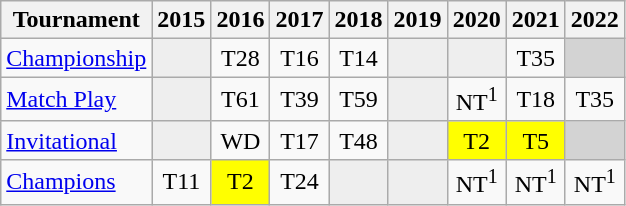<table class="wikitable" style="text-align:center;">
<tr>
<th>Tournament</th>
<th>2015</th>
<th>2016</th>
<th>2017</th>
<th>2018</th>
<th>2019</th>
<th>2020</th>
<th>2021</th>
<th>2022</th>
</tr>
<tr>
<td align="left"><a href='#'>Championship</a></td>
<td style="background:#eeeeee;"></td>
<td>T28</td>
<td>T16</td>
<td>T14</td>
<td style="background:#eeeeee;"></td>
<td style="background:#eeeeee;"></td>
<td>T35</td>
<td colspan=1 style="background:#D3D3D3;"></td>
</tr>
<tr>
<td align="left"><a href='#'>Match Play</a></td>
<td style="background:#eeeeee;"></td>
<td>T61</td>
<td>T39</td>
<td>T59</td>
<td style="background:#eeeeee;"></td>
<td>NT<sup>1</sup></td>
<td>T18</td>
<td>T35</td>
</tr>
<tr>
<td align="left"><a href='#'>Invitational</a></td>
<td style="background:#eeeeee;"></td>
<td>WD</td>
<td>T17</td>
<td>T48</td>
<td style="background:#eeeeee;"></td>
<td style="background:yellow;">T2</td>
<td style="background:yellow;">T5</td>
<td colspan=1 style="background:#D3D3D3;"></td>
</tr>
<tr>
<td align="left"><a href='#'>Champions</a></td>
<td>T11</td>
<td style="background:yellow;">T2</td>
<td>T24</td>
<td style="background:#eeeeee;"></td>
<td style="background:#eeeeee;"></td>
<td>NT<sup>1</sup></td>
<td>NT<sup>1</sup></td>
<td>NT<sup>1</sup></td>
</tr>
</table>
